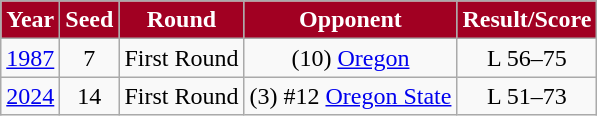<table class="wikitable" style="text-align:center;">
<tr>
<th style="background:#a10022; color:white;">Year</th>
<th style="background:#a10022; color:white;">Seed</th>
<th style="background:#a10022; color:white;">Round</th>
<th style="background:#a10022; color:white;">Opponent</th>
<th style="background:#a10022; color:white;">Result/Score</th>
</tr>
<tr align="center">
<td><a href='#'>1987</a></td>
<td>7</td>
<td>First Round</td>
<td>(10) <a href='#'>Oregon</a></td>
<td>L 56–75</td>
</tr>
<tr align="center">
<td><a href='#'>2024</a></td>
<td>14</td>
<td>First Round</td>
<td>(3) #12 <a href='#'>Oregon State</a></td>
<td>L 51–73</td>
</tr>
</table>
